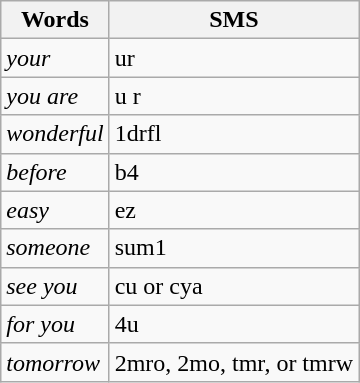<table class="wikitable">
<tr>
<th>Words</th>
<th>SMS</th>
</tr>
<tr>
<td><em>your</em></td>
<td>ur</td>
</tr>
<tr>
<td><em>you are</em></td>
<td>u r</td>
</tr>
<tr>
<td><em>wonderful</em></td>
<td>1drfl</td>
</tr>
<tr>
<td><em>before</em></td>
<td>b4</td>
</tr>
<tr>
<td><em>easy</em></td>
<td>ez</td>
</tr>
<tr>
<td><em>someone</em></td>
<td>sum1</td>
</tr>
<tr>
<td><em>see you</em></td>
<td>cu or cya</td>
</tr>
<tr>
<td><em>for you</em></td>
<td>4u</td>
</tr>
<tr>
<td><em>tomorrow</em></td>
<td>2mro, 2mo, tmr, or tmrw</td>
</tr>
</table>
